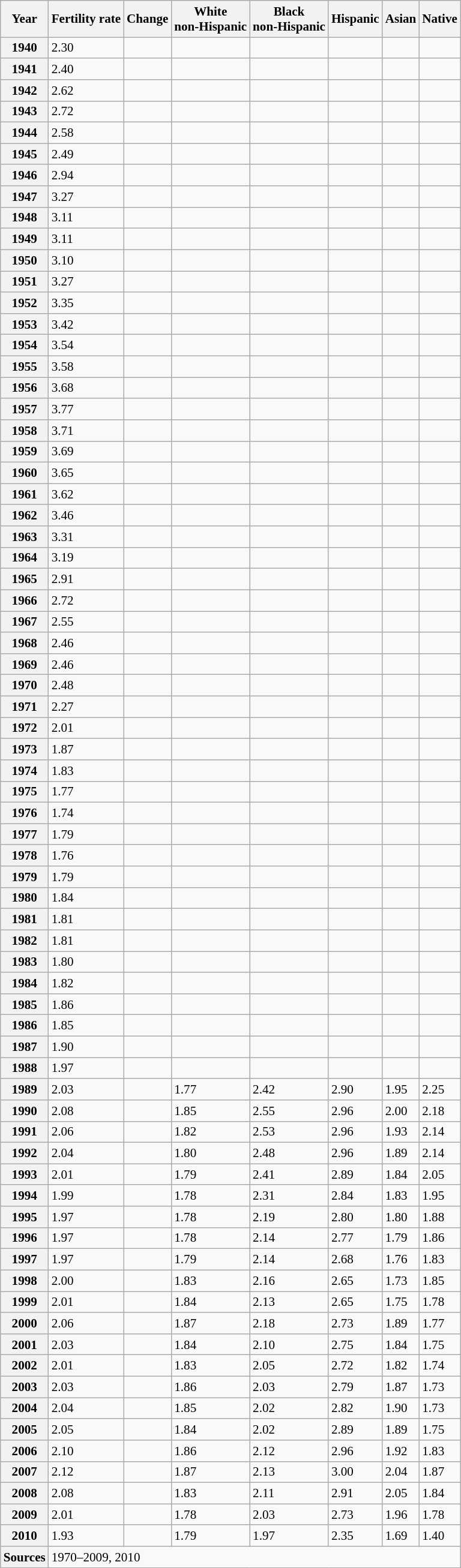<table class="wikitable sortable mw-collapsible" style="min-width:35em; font-size:88%;">
<tr>
<th scope="col">Year</th>
<th scope="col">Fertility rate</th>
<th scope="col">Change</th>
<th scope="col">White<br>non-Hispanic</th>
<th scope="col">Black<br>non-Hispanic</th>
<th scope="col">Hispanic</th>
<th scope="col">Asian</th>
<th scope="col">Native</th>
</tr>
<tr>
<th scope="row">1940</th>
<td>2.30</td>
<td></td>
<td></td>
<td></td>
<td></td>
<td></td>
<td></td>
</tr>
<tr>
<th scope="row">1941</th>
<td>2.40</td>
<td></td>
<td></td>
<td></td>
<td></td>
<td></td>
<td></td>
</tr>
<tr>
<th scope="row">1942</th>
<td>2.62</td>
<td></td>
<td></td>
<td></td>
<td></td>
<td></td>
<td></td>
</tr>
<tr>
<th scope="row">1943</th>
<td>2.72</td>
<td></td>
<td></td>
<td></td>
<td></td>
<td></td>
<td></td>
</tr>
<tr>
<th scope="row">1944</th>
<td>2.58</td>
<td></td>
<td></td>
<td></td>
<td></td>
<td></td>
<td></td>
</tr>
<tr>
<th scope="row">1945</th>
<td>2.49</td>
<td></td>
<td></td>
<td></td>
<td></td>
<td></td>
<td></td>
</tr>
<tr>
<th scope="row">1946</th>
<td>2.94</td>
<td></td>
<td></td>
<td></td>
<td></td>
<td></td>
<td></td>
</tr>
<tr>
<th scope="row">1947</th>
<td>3.27</td>
<td></td>
<td></td>
<td></td>
<td></td>
<td></td>
<td></td>
</tr>
<tr>
<th scope="row">1948</th>
<td>3.11</td>
<td></td>
<td></td>
<td></td>
<td></td>
<td></td>
<td></td>
</tr>
<tr>
<th scope="row">1949</th>
<td>3.11</td>
<td></td>
<td></td>
<td></td>
<td></td>
<td></td>
<td></td>
</tr>
<tr>
<th scope="row">1950</th>
<td>3.10</td>
<td></td>
<td></td>
<td></td>
<td></td>
<td></td>
<td></td>
</tr>
<tr>
<th scope="row">1951</th>
<td>3.27</td>
<td></td>
<td></td>
<td></td>
<td></td>
<td></td>
<td></td>
</tr>
<tr>
<th scope="row">1952</th>
<td>3.35</td>
<td></td>
<td></td>
<td></td>
<td></td>
<td></td>
<td></td>
</tr>
<tr>
<th scope="row">1953</th>
<td>3.42</td>
<td></td>
<td></td>
<td></td>
<td></td>
<td></td>
<td></td>
</tr>
<tr>
<th scope="row">1954</th>
<td>3.54</td>
<td></td>
<td></td>
<td></td>
<td></td>
<td></td>
<td></td>
</tr>
<tr>
<th scope="row">1955</th>
<td>3.58</td>
<td></td>
<td></td>
<td></td>
<td></td>
<td></td>
<td></td>
</tr>
<tr>
<th scope="row">1956</th>
<td>3.68</td>
<td></td>
<td></td>
<td></td>
<td></td>
<td></td>
<td></td>
</tr>
<tr>
<th scope="row">1957</th>
<td>3.77</td>
<td></td>
<td></td>
<td></td>
<td></td>
<td></td>
<td></td>
</tr>
<tr>
<th scope="row">1958</th>
<td>3.71</td>
<td></td>
<td></td>
<td></td>
<td></td>
<td></td>
<td></td>
</tr>
<tr>
<th scope="row">1959</th>
<td>3.69</td>
<td></td>
<td></td>
<td></td>
<td></td>
<td></td>
<td></td>
</tr>
<tr>
<th scope="row">1960</th>
<td>3.65</td>
<td></td>
<td></td>
<td></td>
<td></td>
<td></td>
<td></td>
</tr>
<tr>
<th scope="row">1961</th>
<td>3.62</td>
<td></td>
<td></td>
<td></td>
<td></td>
<td></td>
<td></td>
</tr>
<tr>
<th scope="row">1962</th>
<td>3.46</td>
<td></td>
<td></td>
<td></td>
<td></td>
<td></td>
<td></td>
</tr>
<tr>
<th scope="row">1963</th>
<td>3.31</td>
<td></td>
<td></td>
<td></td>
<td></td>
<td></td>
<td></td>
</tr>
<tr>
<th scope="row">1964</th>
<td>3.19</td>
<td></td>
<td></td>
<td></td>
<td></td>
<td></td>
<td></td>
</tr>
<tr>
<th scope="row">1965</th>
<td>2.91</td>
<td></td>
<td></td>
<td></td>
<td></td>
<td></td>
<td></td>
</tr>
<tr>
<th scope="row">1966</th>
<td>2.72</td>
<td></td>
<td></td>
<td></td>
<td></td>
<td></td>
<td></td>
</tr>
<tr>
<th scope="row">1967</th>
<td>2.55</td>
<td></td>
<td></td>
<td></td>
<td></td>
<td></td>
<td></td>
</tr>
<tr>
<th scope="row">1968</th>
<td>2.46</td>
<td></td>
<td></td>
<td></td>
<td></td>
<td></td>
<td></td>
</tr>
<tr>
<th scope="row">1969</th>
<td>2.46</td>
<td></td>
<td></td>
<td></td>
<td></td>
<td></td>
<td></td>
</tr>
<tr>
<th scope="row">1970</th>
<td>2.48</td>
<td></td>
<td></td>
<td></td>
<td></td>
<td></td>
<td></td>
</tr>
<tr>
<th scope="row">1971</th>
<td>2.27</td>
<td></td>
<td></td>
<td></td>
<td></td>
<td></td>
<td></td>
</tr>
<tr>
<th scope="row">1972</th>
<td>2.01</td>
<td></td>
<td></td>
<td></td>
<td></td>
<td></td>
<td></td>
</tr>
<tr>
<th scope="row">1973</th>
<td>1.87</td>
<td></td>
<td></td>
<td></td>
<td></td>
<td></td>
<td></td>
</tr>
<tr>
<th scope="row">1974</th>
<td>1.83</td>
<td></td>
<td></td>
<td></td>
<td></td>
<td></td>
<td></td>
</tr>
<tr>
<th scope="row">1975</th>
<td>1.77</td>
<td></td>
<td></td>
<td></td>
<td></td>
<td></td>
<td></td>
</tr>
<tr>
<th scope="row">1976</th>
<td>1.74</td>
<td></td>
<td></td>
<td></td>
<td></td>
<td></td>
<td></td>
</tr>
<tr>
<th scope="row">1977</th>
<td>1.79</td>
<td></td>
<td></td>
<td></td>
<td></td>
<td></td>
<td></td>
</tr>
<tr>
<th scope="row">1978</th>
<td>1.76</td>
<td></td>
<td></td>
<td></td>
<td></td>
<td></td>
<td></td>
</tr>
<tr>
<th scope="row">1979</th>
<td>1.79</td>
<td></td>
<td></td>
<td></td>
<td></td>
<td></td>
<td></td>
</tr>
<tr>
<th scope="row">1980</th>
<td>1.84</td>
<td></td>
<td></td>
<td></td>
<td></td>
<td></td>
<td></td>
</tr>
<tr>
<th scope="row">1981</th>
<td>1.81</td>
<td></td>
<td></td>
<td></td>
<td></td>
<td></td>
<td></td>
</tr>
<tr>
<th scope="row">1982</th>
<td>1.81</td>
<td></td>
<td></td>
<td></td>
<td></td>
<td></td>
<td></td>
</tr>
<tr>
<th scope="row">1983</th>
<td>1.80</td>
<td></td>
<td></td>
<td></td>
<td></td>
<td></td>
<td></td>
</tr>
<tr>
<th scope="row">1984</th>
<td>1.82</td>
<td></td>
<td></td>
<td></td>
<td></td>
<td></td>
<td></td>
</tr>
<tr>
<th scope="row">1985</th>
<td>1.86</td>
<td></td>
<td></td>
<td></td>
<td></td>
<td></td>
<td></td>
</tr>
<tr>
<th scope="row">1986</th>
<td>1.85</td>
<td></td>
<td></td>
<td></td>
<td></td>
<td></td>
<td></td>
</tr>
<tr>
<th scope="row">1987</th>
<td>1.90</td>
<td></td>
<td></td>
<td></td>
<td></td>
<td></td>
<td></td>
</tr>
<tr>
<th scope="row">1988</th>
<td>1.97</td>
<td></td>
<td></td>
<td></td>
<td></td>
<td></td>
<td></td>
</tr>
<tr>
<th scope="row">1989</th>
<td>2.03</td>
<td></td>
<td>1.77</td>
<td>2.42</td>
<td>2.90</td>
<td>1.95</td>
<td>2.25</td>
</tr>
<tr>
<th scope="row">1990</th>
<td>2.08</td>
<td></td>
<td>1.85</td>
<td>2.55</td>
<td>2.96</td>
<td>2.00</td>
<td>2.18</td>
</tr>
<tr>
<th scope="row">1991</th>
<td>2.06</td>
<td></td>
<td>1.82</td>
<td>2.53</td>
<td>2.96</td>
<td>1.93</td>
<td>2.14</td>
</tr>
<tr>
<th scope="row">1992</th>
<td>2.04</td>
<td></td>
<td>1.80</td>
<td>2.48</td>
<td>2.96</td>
<td>1.89</td>
<td>2.14</td>
</tr>
<tr>
<th scope="row">1993</th>
<td>2.01</td>
<td></td>
<td>1.79</td>
<td>2.41</td>
<td>2.89</td>
<td>1.84</td>
<td>2.05</td>
</tr>
<tr>
<th scope="row">1994</th>
<td>1.99</td>
<td></td>
<td>1.78</td>
<td>2.31</td>
<td>2.84</td>
<td>1.83</td>
<td>1.95</td>
</tr>
<tr>
<th scope="row">1995</th>
<td>1.97</td>
<td></td>
<td>1.78</td>
<td>2.19</td>
<td>2.80</td>
<td>1.80</td>
<td>1.88</td>
</tr>
<tr>
<th scope="row">1996</th>
<td>1.97</td>
<td></td>
<td>1.78</td>
<td>2.14</td>
<td>2.77</td>
<td>1.79</td>
<td>1.86</td>
</tr>
<tr>
<th scope="row">1997</th>
<td>1.97</td>
<td></td>
<td>1.79</td>
<td>2.14</td>
<td>2.68</td>
<td>1.76</td>
<td>1.83</td>
</tr>
<tr>
<th scope="row">1998</th>
<td>2.00</td>
<td></td>
<td>1.83</td>
<td>2.16</td>
<td>2.65</td>
<td>1.73</td>
<td>1.85</td>
</tr>
<tr>
<th scope="row">1999</th>
<td>2.01</td>
<td></td>
<td>1.84</td>
<td>2.13</td>
<td>2.65</td>
<td>1.75</td>
<td>1.78</td>
</tr>
<tr>
<th scope="row">2000</th>
<td>2.06</td>
<td></td>
<td>1.87</td>
<td>2.18</td>
<td>2.73</td>
<td>1.89</td>
<td>1.77</td>
</tr>
<tr>
<th scope="row">2001</th>
<td>2.03</td>
<td></td>
<td>1.84</td>
<td>2.10</td>
<td>2.75</td>
<td>1.84</td>
<td>1.75</td>
</tr>
<tr>
<th scope="row">2002</th>
<td>2.01</td>
<td></td>
<td>1.83</td>
<td>2.05</td>
<td>2.72</td>
<td>1.82</td>
<td>1.74</td>
</tr>
<tr>
<th scope="row">2003</th>
<td>2.03</td>
<td></td>
<td>1.86</td>
<td>2.03</td>
<td>2.79</td>
<td>1.87</td>
<td>1.73</td>
</tr>
<tr>
<th scope="row">2004</th>
<td>2.04</td>
<td></td>
<td>1.85</td>
<td>2.02</td>
<td>2.82</td>
<td>1.90</td>
<td>1.73</td>
</tr>
<tr>
<th scope="row">2005</th>
<td>2.05</td>
<td></td>
<td>1.84</td>
<td>2.02</td>
<td>2.89</td>
<td>1.89</td>
<td>1.75</td>
</tr>
<tr>
<th scope="row">2006</th>
<td>2.10</td>
<td></td>
<td>1.86</td>
<td>2.12</td>
<td>2.96</td>
<td>1.92</td>
<td>1.83</td>
</tr>
<tr>
<th scope="row">2007</th>
<td>2.12</td>
<td></td>
<td>1.87</td>
<td>2.13</td>
<td>3.00</td>
<td>2.04</td>
<td>1.87</td>
</tr>
<tr>
<th scope="row">2008</th>
<td>2.08</td>
<td></td>
<td>1.83</td>
<td>2.11</td>
<td>2.91</td>
<td>2.05</td>
<td>1.84</td>
</tr>
<tr>
<th scope="row">2009</th>
<td>2.01</td>
<td></td>
<td>1.78</td>
<td>2.03</td>
<td>2.73</td>
<td>1.96</td>
<td>1.78</td>
</tr>
<tr>
<th scope="row">2010</th>
<td>1.93</td>
<td></td>
<td>1.79</td>
<td>1.97</td>
<td>2.35</td>
<td>1.69</td>
<td>1.40</td>
</tr>
<tr>
<th scope="row">Sources</th>
<td colspan="7">1970–2009, 2010</td>
</tr>
</table>
